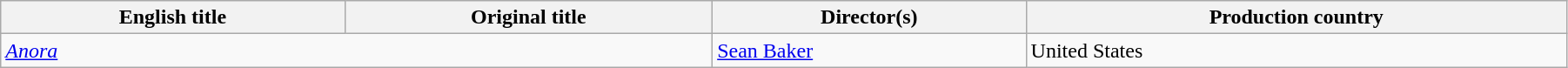<table class="wikitable" style="width:95%; margin-bottom:2px">
<tr>
<th>English title</th>
<th>Original title</th>
<th>Director(s)</th>
<th>Production country</th>
</tr>
<tr>
<td colspan="2"><em><a href='#'>Anora</a></em></td>
<td><a href='#'>Sean Baker</a></td>
<td>United States</td>
</tr>
</table>
